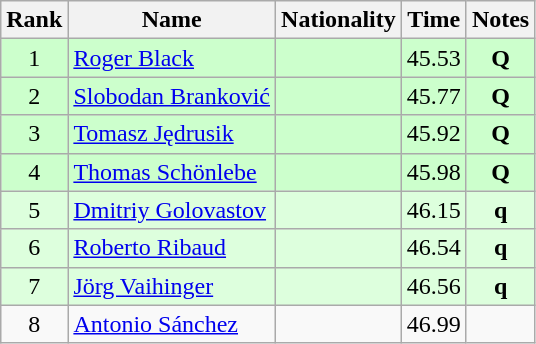<table class="wikitable sortable" style="text-align:center">
<tr>
<th>Rank</th>
<th>Name</th>
<th>Nationality</th>
<th>Time</th>
<th>Notes</th>
</tr>
<tr bgcolor=ccffcc>
<td>1</td>
<td align=left><a href='#'>Roger Black</a></td>
<td align=left></td>
<td>45.53</td>
<td><strong>Q</strong></td>
</tr>
<tr bgcolor=ccffcc>
<td>2</td>
<td align=left><a href='#'>Slobodan Branković</a></td>
<td align=left></td>
<td>45.77</td>
<td><strong>Q</strong></td>
</tr>
<tr bgcolor=ccffcc>
<td>3</td>
<td align=left><a href='#'>Tomasz Jędrusik</a></td>
<td align=left></td>
<td>45.92</td>
<td><strong>Q</strong></td>
</tr>
<tr bgcolor=ccffcc>
<td>4</td>
<td align=left><a href='#'>Thomas Schönlebe</a></td>
<td align=left></td>
<td>45.98</td>
<td><strong>Q</strong></td>
</tr>
<tr bgcolor=ddffdd>
<td>5</td>
<td align=left><a href='#'>Dmitriy Golovastov</a></td>
<td align=left></td>
<td>46.15</td>
<td><strong>q</strong></td>
</tr>
<tr bgcolor=ddffdd>
<td>6</td>
<td align=left><a href='#'>Roberto Ribaud</a></td>
<td align=left></td>
<td>46.54</td>
<td><strong>q</strong></td>
</tr>
<tr bgcolor=ddffdd>
<td>7</td>
<td align=left><a href='#'>Jörg Vaihinger</a></td>
<td align=left></td>
<td>46.56</td>
<td><strong>q</strong></td>
</tr>
<tr>
<td>8</td>
<td align=left><a href='#'>Antonio Sánchez</a></td>
<td align=left></td>
<td>46.99</td>
<td></td>
</tr>
</table>
